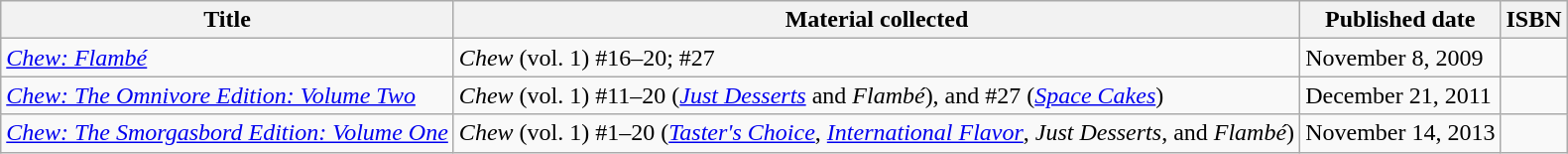<table class="wikitable">
<tr>
<th>Title</th>
<th>Material collected</th>
<th>Published date</th>
<th>ISBN</th>
</tr>
<tr>
<td><a href='#'><em>Chew: Flambé</em></a></td>
<td><em>Chew</em> (vol. 1) #16–20; #27</td>
<td>November 8, 2009</td>
<td></td>
</tr>
<tr>
<td><a href='#'><em>Chew: The Omnivore Edition: Volume Two</em></a></td>
<td><em>Chew</em> (vol. 1) #11–20 (<em><a href='#'>Just Desserts</a></em> and <em>Flambé</em>), and #27 (<em><a href='#'>Space Cakes</a></em>)</td>
<td>December 21, 2011</td>
<td></td>
</tr>
<tr>
<td><a href='#'><em>Chew: The Smorgasbord Edition: Volume One</em></a></td>
<td><em>Chew</em> (vol. 1) #1–20 (<em><a href='#'>Taster's Choice</a></em>, <em><a href='#'>International Flavor</a></em>, <em>Just Desserts</em>, and <em>Flambé</em>)</td>
<td>November 14, 2013</td>
<td></td>
</tr>
</table>
